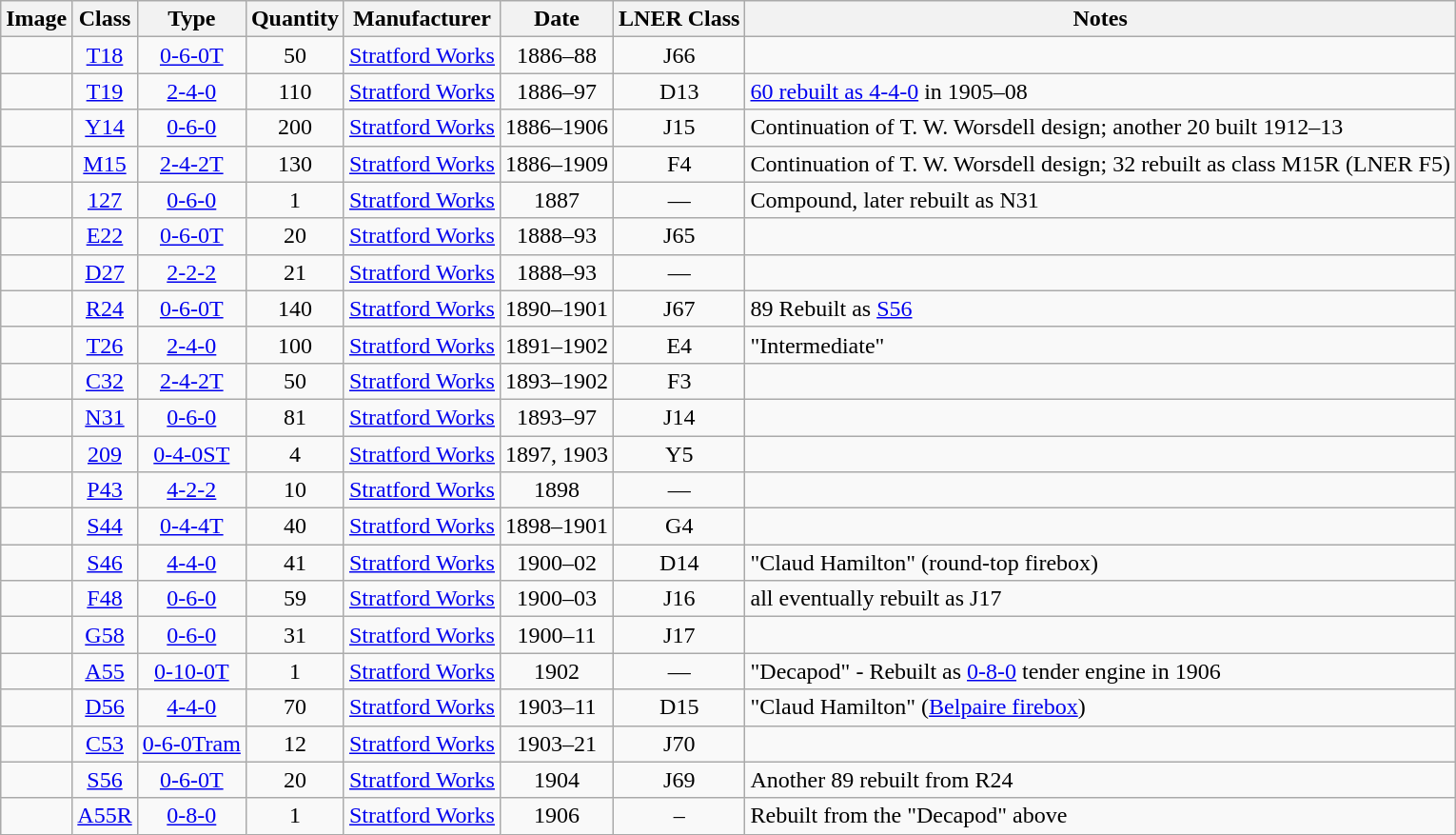<table class="wikitable" style=text-align:center>
<tr>
<th>Image</th>
<th>Class</th>
<th>Type</th>
<th>Quantity</th>
<th>Manufacturer</th>
<th>Date</th>
<th>LNER Class</th>
<th>Notes</th>
</tr>
<tr>
<td></td>
<td><a href='#'>T18</a></td>
<td><a href='#'>0-6-0T</a></td>
<td>50</td>
<td><a href='#'>Stratford Works</a></td>
<td>1886–88</td>
<td>J66</td>
<td align=left></td>
</tr>
<tr>
<td></td>
<td><a href='#'>T19</a></td>
<td><a href='#'>2-4-0</a></td>
<td>110</td>
<td><a href='#'>Stratford Works</a></td>
<td>1886–97</td>
<td>D13</td>
<td align=left> <a href='#'>60 rebuilt as 4-4-0</a> in 1905–08</td>
</tr>
<tr>
<td></td>
<td><a href='#'>Y14</a></td>
<td><a href='#'>0-6-0</a></td>
<td>200</td>
<td><a href='#'>Stratford Works</a></td>
<td>1886–1906</td>
<td>J15</td>
<td align=left> Continuation of T. W. Worsdell design; another 20 built 1912–13</td>
</tr>
<tr>
<td></td>
<td><a href='#'>M15</a></td>
<td><a href='#'>2-4-2T</a></td>
<td>130</td>
<td><a href='#'>Stratford Works</a></td>
<td>1886–1909</td>
<td>F4</td>
<td align=left> Continuation of T. W. Worsdell design; 32 rebuilt as class M15R (LNER F5)</td>
</tr>
<tr>
<td></td>
<td><a href='#'>127</a></td>
<td><a href='#'>0-6-0</a></td>
<td>1</td>
<td><a href='#'>Stratford Works</a></td>
<td>1887</td>
<td>—</td>
<td align=left> Compound, later rebuilt as N31</td>
</tr>
<tr>
<td></td>
<td><a href='#'>E22</a></td>
<td><a href='#'>0-6-0T</a></td>
<td>20</td>
<td><a href='#'>Stratford Works</a></td>
<td>1888–93</td>
<td>J65</td>
<td align=left></td>
</tr>
<tr>
<td></td>
<td><a href='#'>D27</a></td>
<td><a href='#'>2-2-2</a></td>
<td>21</td>
<td><a href='#'>Stratford Works</a></td>
<td>1888–93</td>
<td>—</td>
<td align=left></td>
</tr>
<tr>
<td></td>
<td><a href='#'>R24</a></td>
<td><a href='#'>0-6-0T</a></td>
<td>140</td>
<td><a href='#'>Stratford Works</a></td>
<td>1890–1901</td>
<td>J67</td>
<td align=left> 89 Rebuilt as <a href='#'>S56</a></td>
</tr>
<tr>
<td></td>
<td><a href='#'>T26</a></td>
<td><a href='#'>2-4-0</a></td>
<td>100</td>
<td><a href='#'>Stratford Works</a></td>
<td>1891–1902</td>
<td>E4</td>
<td align="left"> "Intermediate"</td>
</tr>
<tr>
<td></td>
<td><a href='#'>C32</a></td>
<td><a href='#'>2-4-2T</a></td>
<td>50</td>
<td><a href='#'>Stratford Works</a></td>
<td>1893–1902</td>
<td>F3</td>
<td align=left></td>
</tr>
<tr>
<td></td>
<td><a href='#'>N31</a></td>
<td><a href='#'>0-6-0</a></td>
<td>81</td>
<td><a href='#'>Stratford Works</a></td>
<td>1893–97</td>
<td>J14</td>
<td align=left></td>
</tr>
<tr>
<td></td>
<td><a href='#'>209</a></td>
<td><a href='#'>0-4-0ST</a></td>
<td>4</td>
<td><a href='#'>Stratford Works</a></td>
<td>1897, 1903</td>
<td>Y5</td>
<td align=left></td>
</tr>
<tr>
<td></td>
<td><a href='#'>P43</a></td>
<td><a href='#'>4-2-2</a></td>
<td>10</td>
<td><a href='#'>Stratford Works</a></td>
<td>1898</td>
<td>—</td>
<td align=left></td>
</tr>
<tr>
<td></td>
<td><a href='#'>S44</a></td>
<td><a href='#'>0-4-4T</a></td>
<td>40</td>
<td><a href='#'>Stratford Works</a></td>
<td>1898–1901</td>
<td>G4</td>
<td align=left></td>
</tr>
<tr>
<td></td>
<td><a href='#'>S46</a></td>
<td><a href='#'>4-4-0</a></td>
<td>41</td>
<td><a href='#'>Stratford Works</a></td>
<td>1900–02</td>
<td>D14</td>
<td align=left> "Claud Hamilton" (round-top firebox)</td>
</tr>
<tr>
<td></td>
<td><a href='#'>F48</a></td>
<td><a href='#'>0-6-0</a></td>
<td>59</td>
<td><a href='#'>Stratford Works</a></td>
<td>1900–03</td>
<td>J16</td>
<td align=left> all eventually rebuilt as J17</td>
</tr>
<tr>
<td></td>
<td><a href='#'>G58</a></td>
<td><a href='#'>0-6-0</a></td>
<td>31</td>
<td><a href='#'>Stratford Works</a></td>
<td>1900–11</td>
<td>J17</td>
<td align=left></td>
</tr>
<tr>
<td></td>
<td><a href='#'>A55</a></td>
<td><a href='#'>0-10-0T</a></td>
<td>1</td>
<td><a href='#'>Stratford Works</a></td>
<td>1902</td>
<td>—</td>
<td align=left> "Decapod" - Rebuilt as <a href='#'>0-8-0</a> tender engine in 1906</td>
</tr>
<tr>
<td></td>
<td><a href='#'>D56</a></td>
<td><a href='#'>4-4-0</a></td>
<td>70</td>
<td><a href='#'>Stratford Works</a></td>
<td>1903–11</td>
<td>D15</td>
<td align=left> "Claud Hamilton" (<a href='#'>Belpaire firebox</a>)</td>
</tr>
<tr>
<td></td>
<td><a href='#'>C53</a></td>
<td><a href='#'>0-6-0Tram</a></td>
<td>12</td>
<td><a href='#'>Stratford Works</a></td>
<td>1903–21</td>
<td>J70</td>
<td align=left></td>
</tr>
<tr>
<td></td>
<td><a href='#'>S56</a></td>
<td><a href='#'>0-6-0T</a></td>
<td>20</td>
<td><a href='#'>Stratford Works</a></td>
<td>1904</td>
<td>J69</td>
<td align=left> Another 89 rebuilt from R24</td>
</tr>
<tr>
<td></td>
<td><a href='#'>A55R</a></td>
<td><a href='#'>0-8-0</a></td>
<td>1</td>
<td><a href='#'>Stratford Works</a></td>
<td>1906</td>
<td>–</td>
<td align=left>Rebuilt from the "Decapod" above</td>
</tr>
</table>
